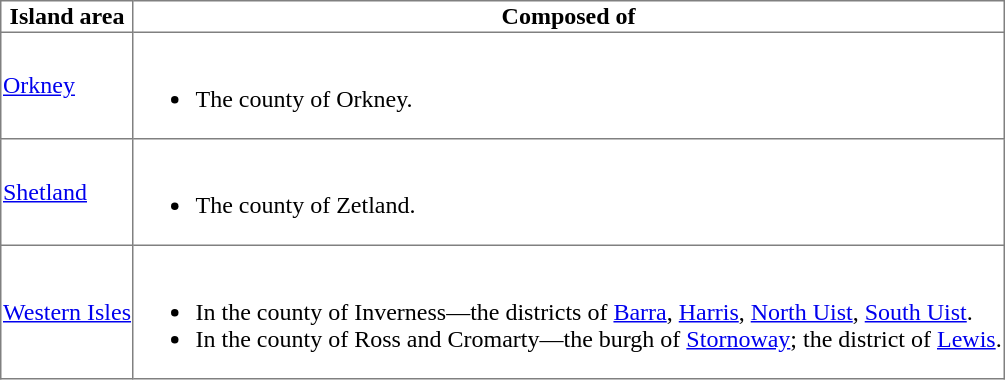<table border="1" class="toccolours" style="border-collapse: collapse">
<tr>
<th>Island area</th>
<th>Composed of</th>
</tr>
<tr>
<td><a href='#'>Orkney</a></td>
<td><br><ul><li>The county of Orkney.</li></ul></td>
</tr>
<tr>
<td><a href='#'>Shetland</a></td>
<td><br><ul><li>The county of Zetland.</li></ul></td>
</tr>
<tr>
<td><a href='#'>Western Isles</a></td>
<td><br><ul><li>In the county of Inverness—the districts of <a href='#'>Barra</a>, <a href='#'>Harris</a>, <a href='#'>North Uist</a>, <a href='#'>South Uist</a>.</li><li>In the county of Ross and Cromarty—the burgh of <a href='#'>Stornoway</a>; the district of <a href='#'>Lewis</a>.</li></ul></td>
</tr>
</table>
